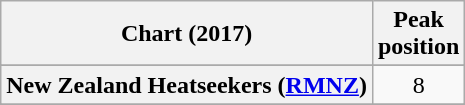<table class="wikitable sortable plainrowheaders" style="text-align:center">
<tr>
<th>Chart (2017)</th>
<th>Peak<br>position</th>
</tr>
<tr>
</tr>
<tr>
<th scope="row">New Zealand Heatseekers (<a href='#'>RMNZ</a>)</th>
<td>8</td>
</tr>
<tr>
</tr>
<tr>
</tr>
<tr>
</tr>
</table>
